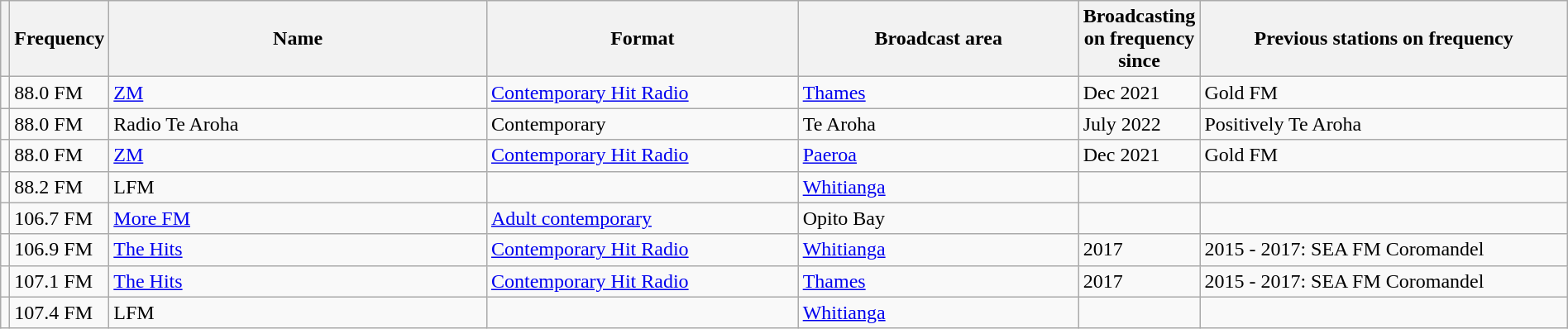<table class="wikitable sortable" width="100%">
<tr>
<th></th>
<th scope="col" style="width: 4%">Frequency</th>
<th scope="col" style="width: 26%">Name</th>
<th scope="col" style="width: 21%">Format</th>
<th scope="col" style="width: 19%">Broadcast area</th>
<th scope="col" style="width: 5%">Broadcasting on frequency since</th>
<th scope="col" style="width: 25%" class="unsortable">Previous stations on frequency</th>
</tr>
<tr>
<td></td>
<td>88.0 FM</td>
<td><a href='#'>ZM</a></td>
<td><a href='#'>Contemporary Hit Radio</a></td>
<td><a href='#'>Thames</a></td>
<td>Dec 2021</td>
<td>Gold FM</td>
</tr>
<tr>
<td></td>
<td>88.0 FM</td>
<td>Radio Te Aroha</td>
<td>Contemporary</td>
<td>Te Aroha</td>
<td>July 2022</td>
<td>Positively Te Aroha</td>
</tr>
<tr>
<td></td>
<td>88.0 FM</td>
<td><a href='#'>ZM</a></td>
<td><a href='#'>Contemporary Hit Radio</a></td>
<td><a href='#'>Paeroa</a></td>
<td>Dec 2021</td>
<td>Gold FM</td>
</tr>
<tr>
<td></td>
<td>88.2 FM</td>
<td>LFM</td>
<td></td>
<td><a href='#'>Whitianga</a></td>
<td></td>
<td></td>
</tr>
<tr>
<td></td>
<td>106.7 FM</td>
<td><a href='#'>More FM</a></td>
<td><a href='#'>Adult contemporary</a></td>
<td>Opito Bay</td>
<td></td>
<td></td>
</tr>
<tr>
<td></td>
<td>106.9 FM</td>
<td><a href='#'>The Hits</a></td>
<td><a href='#'>Contemporary Hit Radio</a></td>
<td><a href='#'>Whitianga</a></td>
<td>2017</td>
<td>2015 - 2017: SEA FM Coromandel</td>
</tr>
<tr>
<td></td>
<td>107.1 FM</td>
<td><a href='#'>The Hits</a></td>
<td><a href='#'>Contemporary Hit Radio</a></td>
<td><a href='#'>Thames</a></td>
<td>2017</td>
<td>2015 - 2017: SEA FM Coromandel</td>
</tr>
<tr>
<td></td>
<td>107.4 FM</td>
<td>LFM</td>
<td></td>
<td><a href='#'>Whitianga</a></td>
<td></td>
<td></td>
</tr>
</table>
